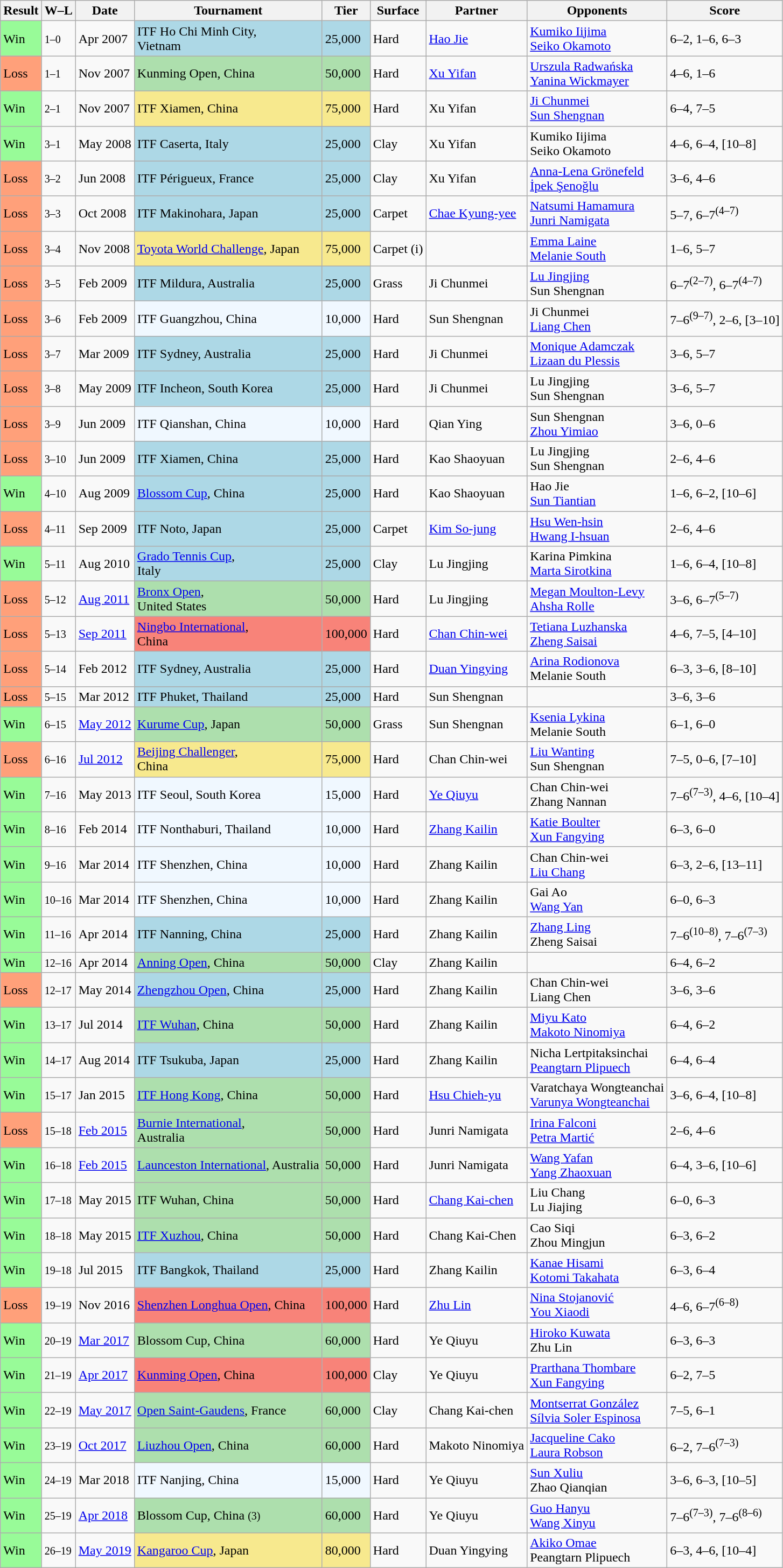<table class="sortable wikitable">
<tr>
<th>Result</th>
<th class="unsortable">W–L</th>
<th>Date</th>
<th>Tournament</th>
<th>Tier</th>
<th>Surface</th>
<th>Partner</th>
<th>Opponents</th>
<th class="unsortable">Score</th>
</tr>
<tr>
<td style="background:#98fb98;">Win</td>
<td><small>1–0</small></td>
<td>Apr 2007</td>
<td style="background:lightblue;">ITF Ho Chi Minh City, <br>Vietnam</td>
<td style="background:lightblue;">25,000</td>
<td>Hard</td>
<td> <a href='#'>Hao Jie</a></td>
<td> <a href='#'>Kumiko Iijima</a> <br>  <a href='#'>Seiko Okamoto</a></td>
<td>6–2, 1–6, 6–3</td>
</tr>
<tr>
<td style="background:#ffa07a;">Loss</td>
<td><small>1–1</small></td>
<td>Nov 2007</td>
<td style="background:#addfad;">Kunming Open, China</td>
<td style="background:#addfad;">50,000</td>
<td>Hard</td>
<td> <a href='#'>Xu Yifan</a></td>
<td> <a href='#'>Urszula Radwańska</a> <br>  <a href='#'>Yanina Wickmayer</a></td>
<td>4–6, 1–6</td>
</tr>
<tr>
<td style="background:#98fb98;">Win</td>
<td><small>2–1</small></td>
<td>Nov 2007</td>
<td style="background:#f7e98e;">ITF Xiamen, China</td>
<td style="background:#f7e98e;">75,000</td>
<td>Hard</td>
<td> Xu Yifan</td>
<td> <a href='#'>Ji Chunmei</a> <br>  <a href='#'>Sun Shengnan</a></td>
<td>6–4, 7–5</td>
</tr>
<tr>
<td style="background:#98fb98;">Win</td>
<td><small>3–1</small></td>
<td>May 2008</td>
<td style="background:lightblue;">ITF Caserta, Italy</td>
<td style="background:lightblue;">25,000</td>
<td>Clay</td>
<td> Xu Yifan</td>
<td> Kumiko Iijima <br>  Seiko Okamoto</td>
<td>4–6, 6–4, [10–8]</td>
</tr>
<tr>
<td style="background:#ffa07a;">Loss</td>
<td><small>3–2</small></td>
<td>Jun 2008</td>
<td style="background:lightblue;">ITF Périgueux, France</td>
<td style="background:lightblue;">25,000</td>
<td>Clay</td>
<td> Xu Yifan</td>
<td> <a href='#'>Anna-Lena Grönefeld</a> <br>  <a href='#'>İpek Şenoğlu</a></td>
<td>3–6, 4–6</td>
</tr>
<tr>
<td style="background:#ffa07a;">Loss</td>
<td><small>3–3</small></td>
<td>Oct 2008</td>
<td style="background:lightblue;">ITF Makinohara, Japan</td>
<td style="background:lightblue;">25,000</td>
<td>Carpet</td>
<td> <a href='#'>Chae Kyung-yee</a></td>
<td> <a href='#'>Natsumi Hamamura</a> <br>  <a href='#'>Junri Namigata</a></td>
<td>5–7, 6–7<sup>(4–7)</sup></td>
</tr>
<tr>
<td style="background:#ffa07a;">Loss</td>
<td><small>3–4</small></td>
<td>Nov 2008</td>
<td style="background:#f7e98e;"><a href='#'>Toyota World Challenge</a>, Japan</td>
<td style="background:#f7e98e;">75,000</td>
<td>Carpet (i)</td>
<td></td>
<td> <a href='#'>Emma Laine</a> <br>  <a href='#'>Melanie South</a></td>
<td>1–6, 5–7</td>
</tr>
<tr>
<td style="background:#ffa07a;">Loss</td>
<td><small>3–5</small></td>
<td>Feb 2009</td>
<td style="background:lightblue;">ITF Mildura, Australia</td>
<td style="background:lightblue;">25,000</td>
<td>Grass</td>
<td> Ji Chunmei</td>
<td> <a href='#'>Lu Jingjing</a> <br>  Sun Shengnan</td>
<td>6–7<sup>(2–7)</sup>, 6–7<sup>(4–7)</sup></td>
</tr>
<tr>
<td style="background:#ffa07a;">Loss</td>
<td><small>3–6</small></td>
<td>Feb 2009</td>
<td style="background:#f0f8ff;">ITF Guangzhou, China</td>
<td style="background:#f0f8ff;">10,000</td>
<td>Hard</td>
<td> Sun Shengnan</td>
<td> Ji Chunmei <br>  <a href='#'>Liang Chen</a></td>
<td>7–6<sup>(9–7)</sup>, 2–6, [3–10]</td>
</tr>
<tr>
<td style="background:#ffa07a;">Loss</td>
<td><small>3–7</small></td>
<td>Mar 2009</td>
<td style="background:lightblue;">ITF Sydney, Australia</td>
<td style="background:lightblue;">25,000</td>
<td>Hard</td>
<td> Ji Chunmei</td>
<td> <a href='#'>Monique Adamczak</a> <br>  <a href='#'>Lizaan du Plessis</a></td>
<td>3–6, 5–7</td>
</tr>
<tr>
<td style="background:#ffa07a;">Loss</td>
<td><small>3–8</small></td>
<td>May 2009</td>
<td style="background:lightblue;">ITF Incheon, South Korea</td>
<td style="background:lightblue;">25,000</td>
<td>Hard</td>
<td> Ji Chunmei</td>
<td> Lu Jingjing <br>  Sun Shengnan</td>
<td>3–6, 5–7</td>
</tr>
<tr>
<td style="background:#ffa07a;">Loss</td>
<td><small>3–9</small></td>
<td>Jun 2009</td>
<td style="background:#f0f8ff;">ITF Qianshan, China</td>
<td style="background:#f0f8ff;">10,000</td>
<td>Hard</td>
<td> Qian Ying</td>
<td> Sun Shengnan <br>  <a href='#'>Zhou Yimiao</a></td>
<td>3–6, 0–6</td>
</tr>
<tr>
<td style="background:#ffa07a;">Loss</td>
<td><small>3–10</small></td>
<td>Jun 2009</td>
<td style="background:lightblue;">ITF Xiamen, China </td>
<td style="background:lightblue;">25,000</td>
<td>Hard</td>
<td> Kao Shaoyuan</td>
<td> Lu Jingjing <br>  Sun Shengnan</td>
<td>2–6, 4–6</td>
</tr>
<tr>
<td style="background:#98fb98;">Win</td>
<td><small>4–10</small></td>
<td>Aug 2009</td>
<td style="background:lightblue;"><a href='#'>Blossom Cup</a>, China</td>
<td style="background:lightblue;">25,000</td>
<td>Hard</td>
<td> Kao Shaoyuan</td>
<td> Hao Jie <br>  <a href='#'>Sun Tiantian</a></td>
<td>1–6, 6–2, [10–6]</td>
</tr>
<tr>
<td style="background:#ffa07a;">Loss</td>
<td><small>4–11</small></td>
<td>Sep 2009</td>
<td style="background:lightblue;">ITF Noto, Japan</td>
<td style="background:lightblue;">25,000</td>
<td>Carpet</td>
<td> <a href='#'>Kim So-jung</a></td>
<td> <a href='#'>Hsu Wen-hsin</a> <br>  <a href='#'>Hwang I-hsuan</a></td>
<td>2–6, 4–6</td>
</tr>
<tr>
<td style="background:#98fb98;">Win</td>
<td><small>5–11</small></td>
<td>Aug 2010</td>
<td style="background:lightblue;"><a href='#'>Grado Tennis Cup</a>, <br>Italy</td>
<td style="background:lightblue;">25,000</td>
<td>Clay</td>
<td> Lu Jingjing</td>
<td> Karina Pimkina <br>  <a href='#'>Marta Sirotkina</a></td>
<td>1–6, 6–4, [10–8]</td>
</tr>
<tr>
<td style="background:#ffa07a;">Loss</td>
<td><small>5–12</small></td>
<td><a href='#'>Aug 2011</a></td>
<td style="background:#addfad;"><a href='#'>Bronx Open</a>, <br>United States</td>
<td style="background:#addfad;">50,000</td>
<td>Hard</td>
<td> Lu Jingjing</td>
<td> <a href='#'>Megan Moulton-Levy</a> <br>  <a href='#'>Ahsha Rolle</a></td>
<td>3–6, 6–7<sup>(5–7)</sup></td>
</tr>
<tr>
<td style="background:#ffa07a;">Loss</td>
<td><small>5–13</small></td>
<td><a href='#'>Sep 2011</a></td>
<td style="background:#f88379;"><a href='#'>Ningbo International</a>, <br>China</td>
<td style="background:#f88379;">100,000</td>
<td>Hard</td>
<td> <a href='#'>Chan Chin-wei</a></td>
<td> <a href='#'>Tetiana Luzhanska</a> <br>  <a href='#'>Zheng Saisai</a></td>
<td>4–6, 7–5, [4–10]</td>
</tr>
<tr>
<td style="background:#ffa07a;">Loss</td>
<td><small>5–14</small></td>
<td>Feb 2012</td>
<td style="background:lightblue;">ITF Sydney, Australia </td>
<td style="background:lightblue;">25,000</td>
<td>Hard</td>
<td> <a href='#'>Duan Yingying</a></td>
<td> <a href='#'>Arina Rodionova</a> <br>  Melanie South</td>
<td>6–3, 3–6, [8–10]</td>
</tr>
<tr>
<td style="background:#ffa07a;">Loss</td>
<td><small>5–15</small></td>
<td>Mar 2012</td>
<td style="background:lightblue;">ITF Phuket, Thailand</td>
<td style="background:lightblue;">25,000</td>
<td>Hard</td>
<td> Sun Shengnan</td>
<td></td>
<td>3–6, 3–6</td>
</tr>
<tr>
<td style="background:#98fb98;">Win</td>
<td><small>6–15</small></td>
<td><a href='#'>May 2012</a></td>
<td style="background:#addfad;"><a href='#'>Kurume Cup</a>, Japan</td>
<td style="background:#addfad;">50,000</td>
<td>Grass</td>
<td> Sun Shengnan</td>
<td> <a href='#'>Ksenia Lykina</a> <br>  Melanie South</td>
<td>6–1, 6–0</td>
</tr>
<tr>
<td style="background:#ffa07a;">Loss</td>
<td><small>6–16</small></td>
<td><a href='#'>Jul 2012</a></td>
<td style="background:#f7e98e;"><a href='#'>Beijing Challenger</a>, <br>China</td>
<td style="background:#f7e98e;">75,000</td>
<td>Hard</td>
<td> Chan Chin-wei</td>
<td> <a href='#'>Liu Wanting</a> <br>  Sun Shengnan</td>
<td>7–5, 0–6, [7–10]</td>
</tr>
<tr>
<td style="background:#98fb98;">Win</td>
<td><small>7–16</small></td>
<td>May 2013</td>
<td style="background:#f0f8ff;">ITF Seoul, South Korea</td>
<td style="background:#f0f8ff;">15,000</td>
<td>Hard</td>
<td> <a href='#'>Ye Qiuyu</a></td>
<td> Chan Chin-wei <br>  Zhang Nannan</td>
<td>7–6<sup>(7–3)</sup>, 4–6, [10–4]</td>
</tr>
<tr>
<td style="background:#98fb98;">Win</td>
<td><small>8–16</small></td>
<td>Feb 2014</td>
<td style="background:#f0f8ff;">ITF Nonthaburi, Thailand</td>
<td style="background:#f0f8ff;">10,000</td>
<td>Hard</td>
<td> <a href='#'>Zhang Kailin</a></td>
<td> <a href='#'>Katie Boulter</a> <br>  <a href='#'>Xun Fangying</a></td>
<td>6–3, 6–0</td>
</tr>
<tr>
<td style="background:#98fb98;">Win</td>
<td><small>9–16</small></td>
<td>Mar 2014</td>
<td style="background:#f0f8ff;">ITF Shenzhen, China</td>
<td style="background:#f0f8ff;">10,000</td>
<td>Hard</td>
<td> Zhang Kailin</td>
<td> Chan Chin-wei <br>  <a href='#'>Liu Chang</a></td>
<td>6–3, 2–6, [13–11]</td>
</tr>
<tr>
<td style="background:#98fb98;">Win</td>
<td><small>10–16</small></td>
<td>Mar 2014</td>
<td style="background:#f0f8ff;">ITF Shenzhen, China </td>
<td style="background:#f0f8ff;">10,000</td>
<td>Hard</td>
<td> Zhang Kailin</td>
<td> Gai Ao <br>  <a href='#'>Wang Yan</a></td>
<td>6–0, 6–3</td>
</tr>
<tr>
<td style="background:#98fb98;">Win</td>
<td><small>11–16</small></td>
<td>Apr 2014</td>
<td style="background:lightblue;">ITF Nanning, China</td>
<td style="background:lightblue;">25,000</td>
<td>Hard</td>
<td> Zhang Kailin</td>
<td> <a href='#'>Zhang Ling</a> <br>  Zheng Saisai</td>
<td>7–6<sup>(10–8)</sup>, 7–6<sup>(7–3)</sup></td>
</tr>
<tr>
<td style="background:#98fb98;">Win</td>
<td><small>12–16</small></td>
<td>Apr 2014</td>
<td style="background:#addfad;"><a href='#'>Anning Open</a>, China</td>
<td style="background:#addfad;">50,000</td>
<td>Clay</td>
<td> Zhang Kailin</td>
<td></td>
<td>6–4, 6–2</td>
</tr>
<tr>
<td style="background:#ffa07a;">Loss</td>
<td><small>12–17</small></td>
<td>May 2014</td>
<td style="background:lightblue;"><a href='#'>Zhengzhou Open</a>, China</td>
<td style="background:lightblue;">25,000</td>
<td>Hard</td>
<td> Zhang Kailin</td>
<td> Chan Chin-wei <br>  Liang Chen</td>
<td>3–6, 3–6</td>
</tr>
<tr>
<td style="background:#98fb98;">Win</td>
<td><small>13–17</small></td>
<td>Jul 2014</td>
<td style="background:#addfad;"><a href='#'>ITF Wuhan</a>, China</td>
<td style="background:#addfad;">50,000</td>
<td>Hard</td>
<td> Zhang Kailin</td>
<td> <a href='#'>Miyu Kato</a> <br>  <a href='#'>Makoto Ninomiya</a></td>
<td>6–4, 6–2</td>
</tr>
<tr>
<td style="background:#98fb98;">Win</td>
<td><small>14–17</small></td>
<td>Aug 2014</td>
<td style="background:lightblue;">ITF Tsukuba, Japan</td>
<td style="background:lightblue;">25,000</td>
<td>Hard</td>
<td> Zhang Kailin</td>
<td> Nicha Lertpitaksinchai <br>  <a href='#'>Peangtarn Plipuech</a></td>
<td>6–4, 6–4</td>
</tr>
<tr>
<td style="background:#98fb98;">Win</td>
<td><small>15–17</small></td>
<td>Jan 2015</td>
<td style="background:#addfad;"><a href='#'>ITF Hong Kong</a>, China</td>
<td style="background:#addfad;">50,000</td>
<td>Hard</td>
<td> <a href='#'>Hsu Chieh-yu</a></td>
<td> Varatchaya Wongteanchai <br>  <a href='#'>Varunya Wongteanchai</a></td>
<td>3–6, 6–4, [10–8]</td>
</tr>
<tr>
<td style="background:#ffa07a;">Loss</td>
<td><small>15–18</small></td>
<td><a href='#'>Feb 2015</a></td>
<td style="background:#addfad;"><a href='#'>Burnie International</a>, <br>Australia</td>
<td style="background:#addfad;">50,000</td>
<td>Hard</td>
<td> Junri Namigata</td>
<td> <a href='#'>Irina Falconi</a> <br>  <a href='#'>Petra Martić</a></td>
<td>2–6, 4–6</td>
</tr>
<tr>
<td style="background:#98fb98;">Win</td>
<td><small>16–18</small></td>
<td><a href='#'>Feb 2015</a></td>
<td style="background:#addfad;"><a href='#'>Launceston International</a>, Australia</td>
<td style="background:#addfad;">50,000</td>
<td>Hard</td>
<td> Junri Namigata</td>
<td> <a href='#'>Wang Yafan</a> <br>  <a href='#'>Yang Zhaoxuan</a></td>
<td>6–4, 3–6, [10–6]</td>
</tr>
<tr>
<td style="background:#98fb98;">Win</td>
<td><small>17–18</small></td>
<td>May 2015</td>
<td style="background:#addfad;">ITF Wuhan, China </td>
<td style="background:#addfad;">50,000</td>
<td>Hard</td>
<td> <a href='#'>Chang Kai-chen</a></td>
<td> Liu Chang <br>  Lu Jiajing</td>
<td>6–0, 6–3</td>
</tr>
<tr>
<td style="background:#98fb98;">Win</td>
<td><small>18–18</small></td>
<td>May 2015</td>
<td style="background:#addfad;"><a href='#'>ITF Xuzhou</a>, China</td>
<td style="background:#addfad;">50,000</td>
<td>Hard</td>
<td> Chang Kai-Chen</td>
<td> Cao Siqi <br>  Zhou Mingjun</td>
<td>6–3, 6–2</td>
</tr>
<tr>
<td style="background:#98fb98;">Win</td>
<td><small>19–18</small></td>
<td>Jul 2015</td>
<td style="background:lightblue;">ITF Bangkok, Thailand</td>
<td style="background:lightblue;">25,000</td>
<td>Hard</td>
<td> Zhang Kailin</td>
<td> <a href='#'>Kanae Hisami</a> <br>  <a href='#'>Kotomi Takahata</a></td>
<td>6–3, 6–4</td>
</tr>
<tr>
<td style="background:#ffa07a;">Loss</td>
<td><small>19–19</small></td>
<td>Nov 2016</td>
<td style="background:#f88379;"><a href='#'>Shenzhen Longhua Open</a>, China </td>
<td style="background:#f88379;">100,000</td>
<td>Hard</td>
<td> <a href='#'>Zhu Lin</a></td>
<td> <a href='#'>Nina Stojanović</a> <br>  <a href='#'>You Xiaodi</a></td>
<td>4–6, 6–7<sup>(6–8)</sup></td>
</tr>
<tr>
<td style="background:#98fb98;">Win</td>
<td><small>20–19</small></td>
<td><a href='#'>Mar 2017</a></td>
<td style="background:#addfad;">Blossom Cup, China </td>
<td style="background:#addfad;">60,000</td>
<td>Hard</td>
<td> Ye Qiuyu</td>
<td> <a href='#'>Hiroko Kuwata</a> <br>  Zhu Lin</td>
<td>6–3, 6–3</td>
</tr>
<tr>
<td style="background:#98fb98;">Win</td>
<td><small>21–19</small></td>
<td><a href='#'>Apr 2017</a></td>
<td style="background:#f88379;"><a href='#'>Kunming Open</a>, China </td>
<td style="background:#f88379;">100,000</td>
<td>Clay</td>
<td> Ye Qiuyu</td>
<td> <a href='#'>Prarthana Thombare</a> <br>  <a href='#'>Xun Fangying</a></td>
<td>6–2, 7–5</td>
</tr>
<tr>
<td style="background:#98fb98;">Win</td>
<td><small>22–19</small></td>
<td><a href='#'>May 2017</a></td>
<td style="background:#addfad;"><a href='#'>Open Saint-Gaudens</a>, France</td>
<td style="background:#addfad;">60,000</td>
<td>Clay</td>
<td> Chang Kai-chen</td>
<td> <a href='#'>Montserrat González</a> <br>  <a href='#'>Sílvia Soler Espinosa</a></td>
<td>7–5, 6–1</td>
</tr>
<tr>
<td style="background:#98fb98;">Win</td>
<td><small>23–19</small></td>
<td><a href='#'>Oct 2017</a></td>
<td style="background:#addfad;"><a href='#'>Liuzhou Open</a>, China</td>
<td style="background:#addfad;">60,000</td>
<td>Hard</td>
<td> Makoto Ninomiya</td>
<td> <a href='#'>Jacqueline Cako</a> <br>  <a href='#'>Laura Robson</a></td>
<td>6–2, 7–6<sup>(7–3)</sup></td>
</tr>
<tr>
<td style="background:#98fb98;">Win</td>
<td><small>24–19</small></td>
<td>Mar 2018</td>
<td style="background:#f0f8ff;">ITF Nanjing, China</td>
<td style="background:#f0f8ff;">15,000</td>
<td>Hard</td>
<td> Ye Qiuyu</td>
<td> <a href='#'>Sun Xuliu</a> <br>  Zhao Qianqian</td>
<td>3–6, 6–3, [10–5]</td>
</tr>
<tr>
<td style="background:#98fb98;">Win</td>
<td><small>25–19</small></td>
<td><a href='#'>Apr 2018</a></td>
<td style="background:#addfad;">Blossom Cup, China <small>(3)</small></td>
<td style="background:#addfad;">60,000</td>
<td>Hard</td>
<td> Ye Qiuyu</td>
<td> <a href='#'>Guo Hanyu</a> <br>  <a href='#'>Wang Xinyu</a></td>
<td>7–6<sup>(7–3)</sup>, 7–6<sup>(8–6)</sup></td>
</tr>
<tr>
<td style="background:#98fb98;">Win</td>
<td><small>26–19</small></td>
<td><a href='#'>May 2019</a></td>
<td style="background:#f7e98e;"><a href='#'>Kangaroo Cup</a>, Japan</td>
<td style="background:#f7e98e;">80,000</td>
<td>Hard</td>
<td> Duan Yingying</td>
<td> <a href='#'>Akiko Omae</a> <br>  Peangtarn Plipuech</td>
<td>6–3, 4–6, [10–4]</td>
</tr>
</table>
